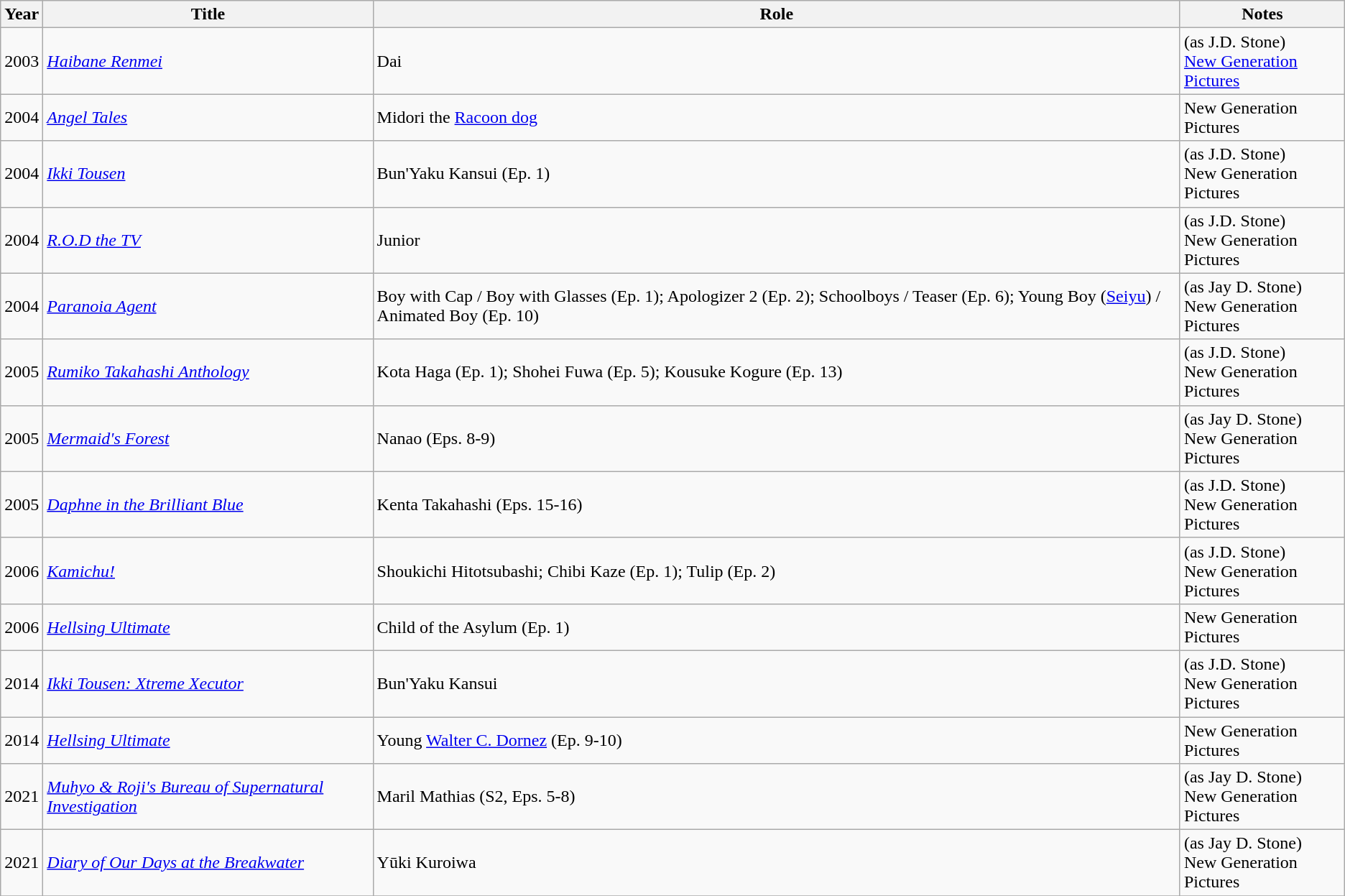<table class="wikitable sortable">
<tr>
<th>Year</th>
<th>Title</th>
<th>Role</th>
<th>Notes</th>
</tr>
<tr>
<td>2003</td>
<td><em><a href='#'>Haibane Renmei</a></em></td>
<td>Dai</td>
<td>(as J.D. Stone)<br><a href='#'>New Generation Pictures</a></td>
</tr>
<tr>
<td>2004</td>
<td><em><a href='#'>Angel Tales</a></em></td>
<td>Midori the <a href='#'>Racoon dog</a></td>
<td>New Generation Pictures</td>
</tr>
<tr>
<td>2004</td>
<td><em><a href='#'>Ikki Tousen</a></em></td>
<td>Bun'Yaku Kansui (Ep. 1)</td>
<td>(as J.D. Stone)<br>New Generation Pictures</td>
</tr>
<tr>
<td>2004</td>
<td><em><a href='#'>R.O.D the TV</a></em></td>
<td>Junior</td>
<td>(as J.D. Stone)<br>New Generation Pictures</td>
</tr>
<tr>
<td>2004</td>
<td><em><a href='#'>Paranoia Agent</a></em></td>
<td>Boy with Cap / Boy with Glasses (Ep. 1); Apologizer 2 (Ep. 2); Schoolboys / Teaser (Ep. 6); Young Boy (<a href='#'>Seiyu</a>) / Animated Boy (Ep. 10)</td>
<td>(as Jay D. Stone)<br>New Generation Pictures</td>
</tr>
<tr>
<td>2005</td>
<td><em><a href='#'>Rumiko Takahashi Anthology</a></em></td>
<td>Kota Haga (Ep. 1); Shohei Fuwa (Ep. 5); Kousuke Kogure (Ep. 13)</td>
<td>(as J.D. Stone)<br>New Generation Pictures</td>
</tr>
<tr>
<td>2005</td>
<td><em><a href='#'>Mermaid's Forest</a></em></td>
<td>Nanao (Eps. 8-9)</td>
<td>(as Jay D. Stone)<br>New Generation Pictures</td>
</tr>
<tr>
<td>2005</td>
<td><em><a href='#'>Daphne in the Brilliant Blue</a></em></td>
<td>Kenta Takahashi (Eps. 15-16)</td>
<td>(as J.D. Stone)<br>New Generation Pictures</td>
</tr>
<tr>
<td>2006</td>
<td><em><a href='#'>Kamichu!</a></em></td>
<td>Shoukichi Hitotsubashi; Chibi Kaze (Ep. 1); Tulip (Ep. 2)</td>
<td>(as J.D. Stone)<br>New Generation Pictures</td>
</tr>
<tr>
<td>2006</td>
<td><em><a href='#'>Hellsing Ultimate</a></em></td>
<td>Child of the Asylum (Ep. 1)</td>
<td>New Generation Pictures</td>
</tr>
<tr>
<td>2014</td>
<td><em><a href='#'>Ikki Tousen: Xtreme Xecutor</a></em></td>
<td>Bun'Yaku Kansui</td>
<td>(as J.D. Stone)<br>New Generation Pictures</td>
</tr>
<tr>
<td>2014</td>
<td><em><a href='#'>Hellsing Ultimate</a></em></td>
<td>Young <a href='#'>Walter C. Dornez</a> (Ep. 9-10)</td>
<td>New Generation Pictures</td>
</tr>
<tr>
<td>2021</td>
<td><em><a href='#'>Muhyo & Roji's Bureau of Supernatural Investigation</a></em></td>
<td>Maril Mathias (S2, Eps. 5-8)</td>
<td>(as Jay D. Stone)<br>New Generation Pictures</td>
</tr>
<tr>
<td>2021</td>
<td><em><a href='#'>Diary of Our Days at the Breakwater</a></em></td>
<td>Yūki Kuroiwa</td>
<td>(as Jay D. Stone)<br>New Generation Pictures</td>
</tr>
<tr>
</tr>
</table>
